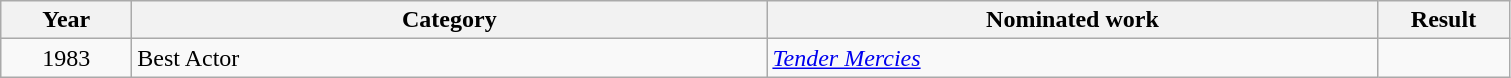<table class=wikitable>
<tr>
<th scope="col" style="width:5em;">Year</th>
<th scope="col" style="width:26em;">Category</th>
<th scope="col" style="width:25em;">Nominated work</th>
<th scope="col" style="width:5em;">Result</th>
</tr>
<tr>
<td style="text-align:center;">1983</td>
<td>Best Actor</td>
<td><em><a href='#'>Tender Mercies</a></em></td>
<td></td>
</tr>
</table>
